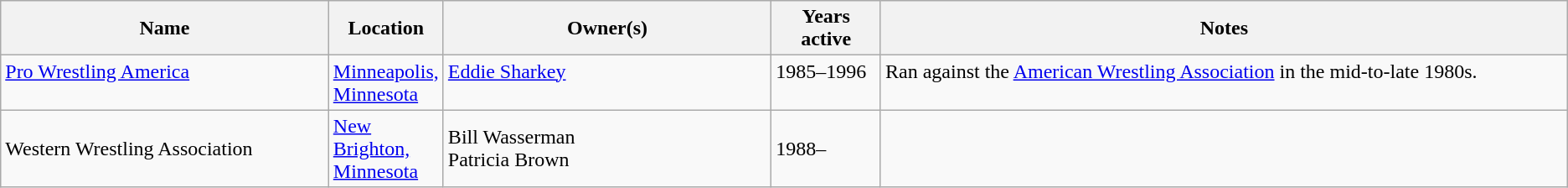<table class=wikitable>
<tr>
<th width="21%">Name</th>
<th width="7%">Location</th>
<th width="21%">Owner(s)</th>
<th width="7%">Years active</th>
<th width="55%">Notes</th>
</tr>
<tr valign="top">
<td><a href='#'>Pro Wrestling America</a></td>
<td><a href='#'>Minneapolis, Minnesota</a></td>
<td><a href='#'>Eddie Sharkey</a></td>
<td>1985–1996</td>
<td>Ran against the <a href='#'>American Wrestling Association</a> in the mid-to-late 1980s.</td>
</tr>
<tr>
<td>Western Wrestling Association</td>
<td><a href='#'>New Brighton, Minnesota</a></td>
<td>Bill Wasserman<br>Patricia Brown</td>
<td>1988–</td>
<td></td>
</tr>
</table>
